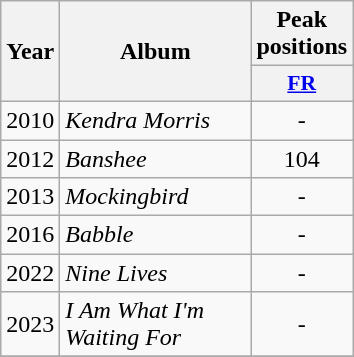<table class="wikitable">
<tr>
<th align="center" rowspan="2" width="10">Year</th>
<th align="center" rowspan="2" width="120">Album</th>
<th align="center" colspan="1" width="20">Peak positions</th>
</tr>
<tr>
<th scope="col" style="width:3em;font-size:90%;"><a href='#'>FR</a><br></th>
</tr>
<tr>
<td style="text-align:center;">2010<br></td>
<td><em>Kendra Morris</em></td>
<td style="text-align:center;">-</td>
</tr>
<tr>
<td style="text-align:center;">2012<br></td>
<td><em>Banshee</em></td>
<td style="text-align:center;">104</td>
</tr>
<tr>
<td style="text-align:center;">2013<br></td>
<td><em>Mockingbird</em></td>
<td style="text-align:center;">-</td>
</tr>
<tr>
<td style="text-align:center;">2016<br></td>
<td><em>Babble</em></td>
<td style="text-align:center;">-</td>
</tr>
<tr>
<td style="text-align:center;">2022<br></td>
<td><em>Nine Lives</em></td>
<td style="text-align:center;">-</td>
</tr>
<tr>
<td style="text-align:center;">2023<br></td>
<td><em>I Am What I'm Waiting For</em></td>
<td style="text-align:center;">-</td>
</tr>
<tr>
</tr>
</table>
